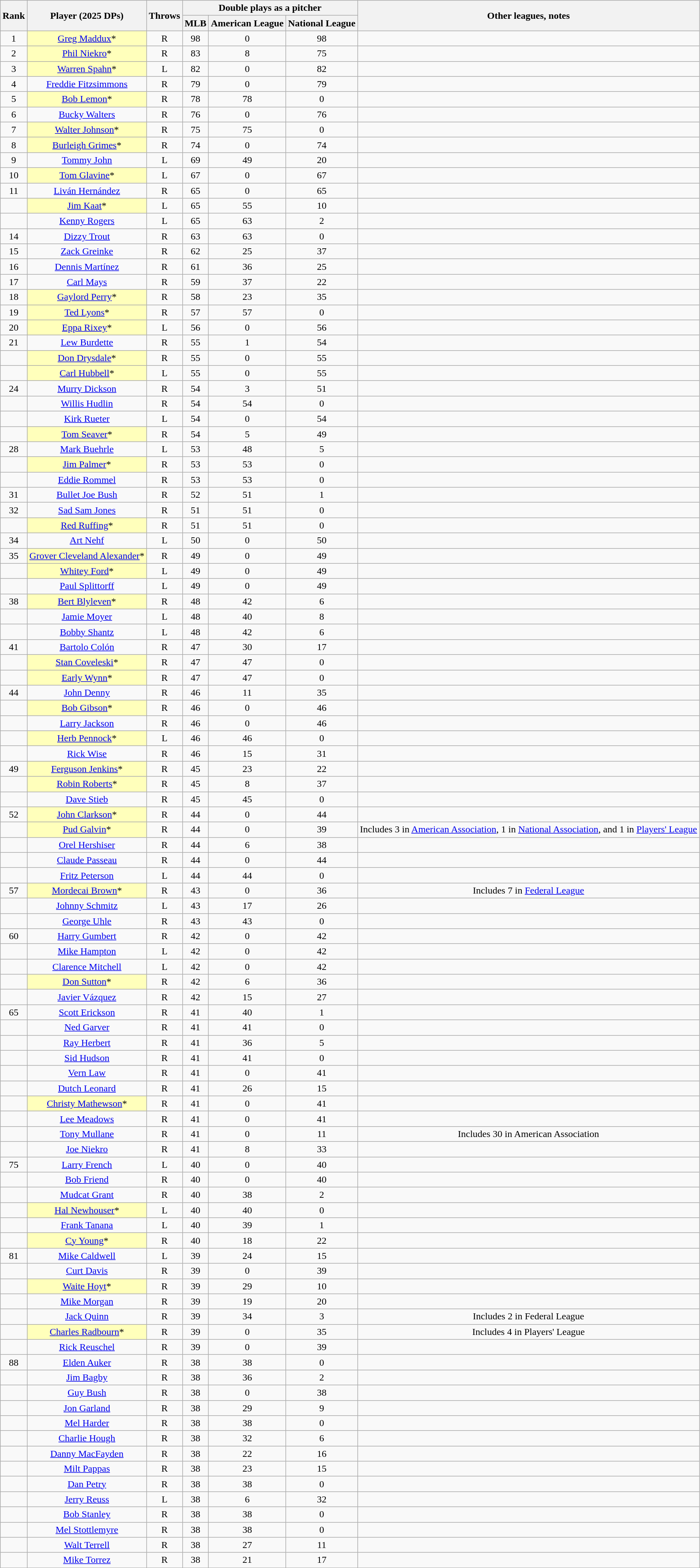<table class="wikitable sortable" style="text-align:center">
<tr style="white-space:nowrap;">
<th rowspan=2>Rank</th>
<th rowspan=2 scope="col">Player (2025 DPs)</th>
<th rowspan=2>Throws</th>
<th colspan=3>Double plays as a pitcher</th>
<th rowspan=2>Other leagues, notes</th>
</tr>
<tr>
<th>MLB</th>
<th>American League</th>
<th>National League</th>
</tr>
<tr>
<td>1</td>
<td style="background:#ffffbb;"><a href='#'>Greg Maddux</a>*</td>
<td>R</td>
<td>98</td>
<td>0</td>
<td>98</td>
<td></td>
</tr>
<tr>
<td>2</td>
<td style="background:#ffffbb;"><a href='#'>Phil Niekro</a>*</td>
<td>R</td>
<td>83</td>
<td>8</td>
<td>75</td>
<td></td>
</tr>
<tr>
<td>3</td>
<td style="background:#ffffbb;"><a href='#'>Warren Spahn</a>*</td>
<td>L</td>
<td>82</td>
<td>0</td>
<td>82</td>
<td></td>
</tr>
<tr>
<td>4</td>
<td><a href='#'>Freddie Fitzsimmons</a></td>
<td>R</td>
<td>79</td>
<td>0</td>
<td>79</td>
<td></td>
</tr>
<tr>
<td>5</td>
<td style="background:#ffffbb;"><a href='#'>Bob Lemon</a>*</td>
<td>R</td>
<td>78</td>
<td>78</td>
<td>0</td>
<td></td>
</tr>
<tr>
<td>6</td>
<td><a href='#'>Bucky Walters</a></td>
<td>R</td>
<td>76</td>
<td>0</td>
<td>76</td>
<td></td>
</tr>
<tr>
<td>7</td>
<td style="background:#ffffbb;"><a href='#'>Walter Johnson</a>*</td>
<td>R</td>
<td>75</td>
<td>75</td>
<td>0</td>
<td></td>
</tr>
<tr>
<td>8</td>
<td style="background:#ffffbb;"><a href='#'>Burleigh Grimes</a>*</td>
<td>R</td>
<td>74</td>
<td>0</td>
<td>74</td>
<td></td>
</tr>
<tr>
<td>9</td>
<td><a href='#'>Tommy John</a></td>
<td>L</td>
<td>69</td>
<td>49</td>
<td>20</td>
<td></td>
</tr>
<tr>
<td>10</td>
<td style="background:#ffffbb;"><a href='#'>Tom Glavine</a>*</td>
<td>L</td>
<td>67</td>
<td>0</td>
<td>67</td>
<td></td>
</tr>
<tr>
<td>11</td>
<td><a href='#'>Liván Hernández</a></td>
<td>R</td>
<td>65</td>
<td>0</td>
<td>65</td>
<td></td>
</tr>
<tr>
<td></td>
<td style="background:#ffffbb;"><a href='#'>Jim Kaat</a>*</td>
<td>L</td>
<td>65</td>
<td>55</td>
<td>10</td>
<td></td>
</tr>
<tr>
<td></td>
<td><a href='#'>Kenny Rogers</a></td>
<td>L</td>
<td>65</td>
<td>63</td>
<td>2</td>
<td></td>
</tr>
<tr>
<td>14</td>
<td><a href='#'>Dizzy Trout</a></td>
<td>R</td>
<td>63</td>
<td>63</td>
<td>0</td>
<td></td>
</tr>
<tr>
<td>15</td>
<td><a href='#'>Zack Greinke</a></td>
<td>R</td>
<td>62</td>
<td>25</td>
<td>37</td>
<td></td>
</tr>
<tr>
<td>16</td>
<td><a href='#'>Dennis Martínez</a></td>
<td>R</td>
<td>61</td>
<td>36</td>
<td>25</td>
<td></td>
</tr>
<tr>
<td>17</td>
<td><a href='#'>Carl Mays</a></td>
<td>R</td>
<td>59</td>
<td>37</td>
<td>22</td>
<td></td>
</tr>
<tr>
<td>18</td>
<td style="background:#ffffbb;"><a href='#'>Gaylord Perry</a>*</td>
<td>R</td>
<td>58</td>
<td>23</td>
<td>35</td>
<td></td>
</tr>
<tr>
<td>19</td>
<td style="background:#ffffbb;"><a href='#'>Ted Lyons</a>*</td>
<td>R</td>
<td>57</td>
<td>57</td>
<td>0</td>
<td></td>
</tr>
<tr>
<td>20</td>
<td style="background:#ffffbb;"><a href='#'>Eppa Rixey</a>*</td>
<td>L</td>
<td>56</td>
<td>0</td>
<td>56</td>
<td></td>
</tr>
<tr>
<td>21</td>
<td><a href='#'>Lew Burdette</a></td>
<td>R</td>
<td>55</td>
<td>1</td>
<td>54</td>
<td></td>
</tr>
<tr>
<td></td>
<td style="background:#ffffbb;"><a href='#'>Don Drysdale</a>*</td>
<td>R</td>
<td>55</td>
<td>0</td>
<td>55</td>
<td></td>
</tr>
<tr>
<td></td>
<td style="background:#ffffbb;"><a href='#'>Carl Hubbell</a>*</td>
<td>L</td>
<td>55</td>
<td>0</td>
<td>55</td>
<td></td>
</tr>
<tr>
<td>24</td>
<td><a href='#'>Murry Dickson</a></td>
<td>R</td>
<td>54</td>
<td>3</td>
<td>51</td>
<td></td>
</tr>
<tr>
<td></td>
<td><a href='#'>Willis Hudlin</a></td>
<td>R</td>
<td>54</td>
<td>54</td>
<td>0</td>
<td></td>
</tr>
<tr>
<td></td>
<td><a href='#'>Kirk Rueter</a></td>
<td>L</td>
<td>54</td>
<td>0</td>
<td>54</td>
<td></td>
</tr>
<tr>
<td></td>
<td style="background:#ffffbb;"><a href='#'>Tom Seaver</a>*</td>
<td>R</td>
<td>54</td>
<td>5</td>
<td>49</td>
<td></td>
</tr>
<tr>
<td>28</td>
<td><a href='#'>Mark Buehrle</a></td>
<td>L</td>
<td>53</td>
<td>48</td>
<td>5</td>
<td></td>
</tr>
<tr>
<td></td>
<td style="background:#ffffbb;"><a href='#'>Jim Palmer</a>*</td>
<td>R</td>
<td>53</td>
<td>53</td>
<td>0</td>
<td></td>
</tr>
<tr>
<td></td>
<td><a href='#'>Eddie Rommel</a></td>
<td>R</td>
<td>53</td>
<td>53</td>
<td>0</td>
<td></td>
</tr>
<tr>
<td>31</td>
<td><a href='#'>Bullet Joe Bush</a></td>
<td>R</td>
<td>52</td>
<td>51</td>
<td>1</td>
<td></td>
</tr>
<tr>
<td>32</td>
<td><a href='#'>Sad Sam Jones</a></td>
<td>R</td>
<td>51</td>
<td>51</td>
<td>0</td>
<td></td>
</tr>
<tr>
<td></td>
<td style="background:#ffffbb;"><a href='#'>Red Ruffing</a>*</td>
<td>R</td>
<td>51</td>
<td>51</td>
<td>0</td>
<td></td>
</tr>
<tr>
<td>34</td>
<td><a href='#'>Art Nehf</a></td>
<td>L</td>
<td>50</td>
<td>0</td>
<td>50</td>
<td></td>
</tr>
<tr>
<td>35</td>
<td style="background:#ffffbb;"><a href='#'>Grover Cleveland Alexander</a>*</td>
<td>R</td>
<td>49</td>
<td>0</td>
<td>49</td>
<td></td>
</tr>
<tr>
<td></td>
<td style="background:#ffffbb;"><a href='#'>Whitey Ford</a>*</td>
<td>L</td>
<td>49</td>
<td>0</td>
<td>49</td>
<td></td>
</tr>
<tr>
<td></td>
<td><a href='#'>Paul Splittorff</a></td>
<td>L</td>
<td>49</td>
<td>0</td>
<td>49</td>
<td></td>
</tr>
<tr>
<td>38</td>
<td style="background:#ffffbb;"><a href='#'>Bert Blyleven</a>*</td>
<td>R</td>
<td>48</td>
<td>42</td>
<td>6</td>
<td></td>
</tr>
<tr>
<td></td>
<td><a href='#'>Jamie Moyer</a></td>
<td>L</td>
<td>48</td>
<td>40</td>
<td>8</td>
<td></td>
</tr>
<tr>
<td></td>
<td><a href='#'>Bobby Shantz</a></td>
<td>L</td>
<td>48</td>
<td>42</td>
<td>6</td>
<td></td>
</tr>
<tr>
<td>41</td>
<td><a href='#'>Bartolo Colón</a></td>
<td>R</td>
<td>47</td>
<td>30</td>
<td>17</td>
<td></td>
</tr>
<tr>
<td></td>
<td style="background:#ffffbb;"><a href='#'>Stan Coveleski</a>*</td>
<td>R</td>
<td>47</td>
<td>47</td>
<td>0</td>
<td></td>
</tr>
<tr>
<td></td>
<td style="background:#ffffbb;"><a href='#'>Early Wynn</a>*</td>
<td>R</td>
<td>47</td>
<td>47</td>
<td>0</td>
<td></td>
</tr>
<tr>
<td>44</td>
<td><a href='#'>John Denny</a></td>
<td>R</td>
<td>46</td>
<td>11</td>
<td>35</td>
<td></td>
</tr>
<tr>
<td></td>
<td style="background:#ffffbb;"><a href='#'>Bob Gibson</a>*</td>
<td>R</td>
<td>46</td>
<td>0</td>
<td>46</td>
<td></td>
</tr>
<tr>
<td></td>
<td><a href='#'>Larry Jackson</a></td>
<td>R</td>
<td>46</td>
<td>0</td>
<td>46</td>
<td></td>
</tr>
<tr>
<td></td>
<td style="background:#ffffbb;"><a href='#'>Herb Pennock</a>*</td>
<td>L</td>
<td>46</td>
<td>46</td>
<td>0</td>
<td></td>
</tr>
<tr>
<td></td>
<td><a href='#'>Rick Wise</a></td>
<td>R</td>
<td>46</td>
<td>15</td>
<td>31</td>
<td></td>
</tr>
<tr>
<td>49</td>
<td style="background:#ffffbb;"><a href='#'>Ferguson Jenkins</a>*</td>
<td>R</td>
<td>45</td>
<td>23</td>
<td>22</td>
<td></td>
</tr>
<tr>
<td></td>
<td style="background:#ffffbb;"><a href='#'>Robin Roberts</a>*</td>
<td>R</td>
<td>45</td>
<td>8</td>
<td>37</td>
<td></td>
</tr>
<tr>
<td></td>
<td><a href='#'>Dave Stieb</a></td>
<td>R</td>
<td>45</td>
<td>45</td>
<td>0</td>
<td></td>
</tr>
<tr>
<td>52</td>
<td style="background:#ffffbb;"><a href='#'>John Clarkson</a>*</td>
<td>R</td>
<td>44</td>
<td>0</td>
<td>44</td>
<td></td>
</tr>
<tr>
<td></td>
<td style="background:#ffffbb;"><a href='#'>Pud Galvin</a>*</td>
<td>R</td>
<td>44</td>
<td>0</td>
<td>39</td>
<td>Includes 3 in <a href='#'>American Association</a>, 1 in <a href='#'>National Association</a>, and 1 in <a href='#'>Players' League</a></td>
</tr>
<tr>
<td></td>
<td><a href='#'>Orel Hershiser</a></td>
<td>R</td>
<td>44</td>
<td>6</td>
<td>38</td>
<td></td>
</tr>
<tr>
<td></td>
<td><a href='#'>Claude Passeau</a></td>
<td>R</td>
<td>44</td>
<td>0</td>
<td>44</td>
<td></td>
</tr>
<tr>
<td></td>
<td><a href='#'>Fritz Peterson</a></td>
<td>L</td>
<td>44</td>
<td>44</td>
<td>0</td>
<td></td>
</tr>
<tr>
<td>57</td>
<td style="background:#ffffbb;"><a href='#'>Mordecai Brown</a>*</td>
<td>R</td>
<td>43</td>
<td>0</td>
<td>36</td>
<td>Includes 7 in <a href='#'>Federal League</a></td>
</tr>
<tr>
<td></td>
<td><a href='#'>Johnny Schmitz</a></td>
<td>L</td>
<td>43</td>
<td>17</td>
<td>26</td>
<td></td>
</tr>
<tr>
<td></td>
<td><a href='#'>George Uhle</a></td>
<td>R</td>
<td>43</td>
<td>43</td>
<td>0</td>
<td></td>
</tr>
<tr>
<td>60</td>
<td><a href='#'>Harry Gumbert</a></td>
<td>R</td>
<td>42</td>
<td>0</td>
<td>42</td>
<td></td>
</tr>
<tr>
<td></td>
<td><a href='#'>Mike Hampton</a></td>
<td>L</td>
<td>42</td>
<td>0</td>
<td>42</td>
<td></td>
</tr>
<tr>
<td></td>
<td><a href='#'>Clarence Mitchell</a></td>
<td>L</td>
<td>42</td>
<td>0</td>
<td>42</td>
<td></td>
</tr>
<tr>
<td></td>
<td style="background:#ffffbb;"><a href='#'>Don Sutton</a>*</td>
<td>R</td>
<td>42</td>
<td>6</td>
<td>36</td>
<td></td>
</tr>
<tr>
<td></td>
<td><a href='#'>Javier Vázquez</a></td>
<td>R</td>
<td>42</td>
<td>15</td>
<td>27</td>
<td></td>
</tr>
<tr>
<td>65</td>
<td><a href='#'>Scott Erickson</a></td>
<td>R</td>
<td>41</td>
<td>40</td>
<td>1</td>
<td></td>
</tr>
<tr>
<td></td>
<td><a href='#'>Ned Garver</a></td>
<td>R</td>
<td>41</td>
<td>41</td>
<td>0</td>
<td></td>
</tr>
<tr>
<td></td>
<td><a href='#'>Ray Herbert</a></td>
<td>R</td>
<td>41</td>
<td>36</td>
<td>5</td>
<td></td>
</tr>
<tr>
<td></td>
<td><a href='#'>Sid Hudson</a></td>
<td>R</td>
<td>41</td>
<td>41</td>
<td>0</td>
<td></td>
</tr>
<tr>
<td></td>
<td><a href='#'>Vern Law</a></td>
<td>R</td>
<td>41</td>
<td>0</td>
<td>41</td>
<td></td>
</tr>
<tr>
<td></td>
<td><a href='#'>Dutch Leonard</a></td>
<td>R</td>
<td>41</td>
<td>26</td>
<td>15</td>
<td></td>
</tr>
<tr>
<td></td>
<td style="background:#ffffbb;"><a href='#'>Christy Mathewson</a>*</td>
<td>R</td>
<td>41</td>
<td>0</td>
<td>41</td>
<td></td>
</tr>
<tr>
<td></td>
<td><a href='#'>Lee Meadows</a></td>
<td>R</td>
<td>41</td>
<td>0</td>
<td>41</td>
<td></td>
</tr>
<tr>
<td></td>
<td><a href='#'>Tony Mullane</a></td>
<td>R</td>
<td>41</td>
<td>0</td>
<td>11</td>
<td>Includes 30 in American Association</td>
</tr>
<tr>
<td></td>
<td><a href='#'>Joe Niekro</a></td>
<td>R</td>
<td>41</td>
<td>8</td>
<td>33</td>
<td></td>
</tr>
<tr>
<td>75</td>
<td><a href='#'>Larry French</a></td>
<td>L</td>
<td>40</td>
<td>0</td>
<td>40</td>
<td></td>
</tr>
<tr>
<td></td>
<td><a href='#'>Bob Friend</a></td>
<td>R</td>
<td>40</td>
<td>0</td>
<td>40</td>
<td></td>
</tr>
<tr>
<td></td>
<td><a href='#'>Mudcat Grant</a></td>
<td>R</td>
<td>40</td>
<td>38</td>
<td>2</td>
<td></td>
</tr>
<tr>
<td></td>
<td style="background:#ffffbb;"><a href='#'>Hal Newhouser</a>*</td>
<td>L</td>
<td>40</td>
<td>40</td>
<td>0</td>
<td></td>
</tr>
<tr>
<td></td>
<td><a href='#'>Frank Tanana</a></td>
<td>L</td>
<td>40</td>
<td>39</td>
<td>1</td>
<td></td>
</tr>
<tr>
<td></td>
<td style="background:#ffffbb;"><a href='#'>Cy Young</a>*</td>
<td>R</td>
<td>40</td>
<td>18</td>
<td>22</td>
<td></td>
</tr>
<tr>
<td>81</td>
<td><a href='#'>Mike Caldwell</a></td>
<td>L</td>
<td>39</td>
<td>24</td>
<td>15</td>
<td></td>
</tr>
<tr>
<td></td>
<td><a href='#'>Curt Davis</a></td>
<td>R</td>
<td>39</td>
<td>0</td>
<td>39</td>
<td></td>
</tr>
<tr>
<td></td>
<td style="background:#ffffbb;"><a href='#'>Waite Hoyt</a>*</td>
<td>R</td>
<td>39</td>
<td>29</td>
<td>10</td>
<td></td>
</tr>
<tr>
<td></td>
<td><a href='#'>Mike Morgan</a></td>
<td>R</td>
<td>39</td>
<td>19</td>
<td>20</td>
<td></td>
</tr>
<tr>
<td></td>
<td><a href='#'>Jack Quinn</a></td>
<td>R</td>
<td>39</td>
<td>34</td>
<td>3</td>
<td>Includes 2 in Federal League</td>
</tr>
<tr>
<td></td>
<td style="background:#ffffbb;"><a href='#'>Charles Radbourn</a>*</td>
<td>R</td>
<td>39</td>
<td>0</td>
<td>35</td>
<td>Includes 4 in Players' League</td>
</tr>
<tr>
<td></td>
<td><a href='#'>Rick Reuschel</a></td>
<td>R</td>
<td>39</td>
<td>0</td>
<td>39</td>
<td></td>
</tr>
<tr>
<td>88</td>
<td><a href='#'>Elden Auker</a></td>
<td>R</td>
<td>38</td>
<td>38</td>
<td>0</td>
<td></td>
</tr>
<tr>
<td></td>
<td><a href='#'>Jim Bagby</a></td>
<td>R</td>
<td>38</td>
<td>36</td>
<td>2</td>
<td></td>
</tr>
<tr>
<td></td>
<td><a href='#'>Guy Bush</a></td>
<td>R</td>
<td>38</td>
<td>0</td>
<td>38</td>
<td></td>
</tr>
<tr>
<td></td>
<td><a href='#'>Jon Garland</a></td>
<td>R</td>
<td>38</td>
<td>29</td>
<td>9</td>
<td></td>
</tr>
<tr>
<td></td>
<td><a href='#'>Mel Harder</a></td>
<td>R</td>
<td>38</td>
<td>38</td>
<td>0</td>
<td></td>
</tr>
<tr>
<td></td>
<td><a href='#'>Charlie Hough</a></td>
<td>R</td>
<td>38</td>
<td>32</td>
<td>6</td>
<td></td>
</tr>
<tr>
<td></td>
<td><a href='#'>Danny MacFayden</a></td>
<td>R</td>
<td>38</td>
<td>22</td>
<td>16</td>
<td></td>
</tr>
<tr>
<td></td>
<td><a href='#'>Milt Pappas</a></td>
<td>R</td>
<td>38</td>
<td>23</td>
<td>15</td>
<td></td>
</tr>
<tr>
<td></td>
<td><a href='#'>Dan Petry</a></td>
<td>R</td>
<td>38</td>
<td>38</td>
<td>0</td>
<td></td>
</tr>
<tr>
<td></td>
<td><a href='#'>Jerry Reuss</a></td>
<td>L</td>
<td>38</td>
<td>6</td>
<td>32</td>
<td></td>
</tr>
<tr>
<td></td>
<td><a href='#'>Bob Stanley</a></td>
<td>R</td>
<td>38</td>
<td>38</td>
<td>0</td>
<td></td>
</tr>
<tr>
<td></td>
<td><a href='#'>Mel Stottlemyre</a></td>
<td>R</td>
<td>38</td>
<td>38</td>
<td>0</td>
<td></td>
</tr>
<tr>
<td></td>
<td><a href='#'>Walt Terrell</a></td>
<td>R</td>
<td>38</td>
<td>27</td>
<td>11</td>
<td></td>
</tr>
<tr>
<td></td>
<td><a href='#'>Mike Torrez</a></td>
<td>R</td>
<td>38</td>
<td>21</td>
<td>17</td>
<td></td>
</tr>
</table>
